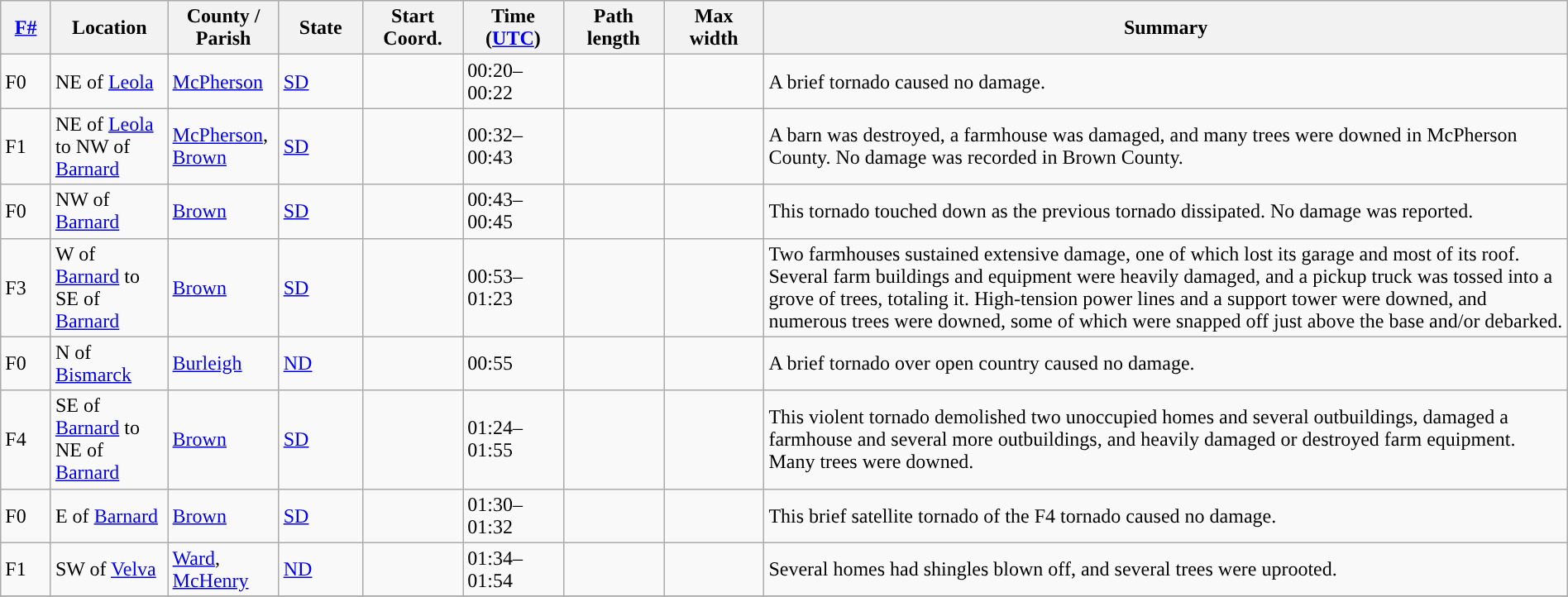<table class="wikitable sortable" style="width:100%;">
<tr>
<th scope="col"  style="width:3%; text-align:center;"><a href='#'>F#</a></th>
<th scope="col"  style="width:7%; text-align:center;" class="unsortable">Location</th>
<th scope="col"  style="width:6%; text-align:center;" class="unsortable">County / Parish</th>
<th scope="col"  style="width:5%; text-align:center;">State</th>
<th scope="col"  style="width:6%; text-align:center;">Start Coord.</th>
<th scope="col"  style="width:6%; text-align:center;">Time (<a href='#'>UTC</a>)</th>
<th scope="col"  style="width:6%; text-align:center;">Path length</th>
<th scope="col"  style="width:6%; text-align:center;">Max width</th>
<th scope="col" class="unsortable" style="width:48%; text-align:center;">Summary</th>
</tr>
<tr>
<td>F0</td>
<td>NE of <a href='#'>Leola</a></td>
<td><a href='#'>McPherson</a></td>
<td><a href='#'>SD</a></td>
<td></td>
<td>00:20–00:22</td>
<td></td>
<td></td>
<td>A brief tornado caused no damage.</td>
</tr>
<tr>
<td>F1</td>
<td>NE of <a href='#'>Leola</a> to NW of <a href='#'>Barnard</a></td>
<td><a href='#'>McPherson</a>, <a href='#'>Brown</a></td>
<td><a href='#'>SD</a></td>
<td></td>
<td>00:32–00:43</td>
<td></td>
<td></td>
<td>A barn was destroyed, a farmhouse was damaged, and many trees were downed in McPherson County. No damage was recorded in Brown County.</td>
</tr>
<tr>
<td>F0</td>
<td>NW of <a href='#'>Barnard</a></td>
<td><a href='#'>Brown</a></td>
<td><a href='#'>SD</a></td>
<td></td>
<td>00:43–00:45</td>
<td></td>
<td></td>
<td>This tornado touched down as the previous tornado dissipated. No damage was reported.</td>
</tr>
<tr>
<td>F3</td>
<td>W of <a href='#'>Barnard</a> to SE of <a href='#'>Barnard</a></td>
<td><a href='#'>Brown</a></td>
<td><a href='#'>SD</a></td>
<td></td>
<td>00:53–01:23</td>
<td></td>
<td></td>
<td>Two farmhouses sustained extensive damage, one of which lost its garage and most of its roof. Several farm buildings and equipment were heavily damaged, and a pickup truck was tossed  into a grove of trees, totaling it. High-tension power lines and a support tower were downed, and numerous trees were downed, some of which were snapped off just above the base and/or debarked.</td>
</tr>
<tr>
<td>F0</td>
<td>N of <a href='#'>Bismarck</a></td>
<td><a href='#'>Burleigh</a></td>
<td><a href='#'>ND</a></td>
<td></td>
<td>00:55</td>
<td></td>
<td></td>
<td>A brief tornado over open country caused no damage.</td>
</tr>
<tr>
<td>F4</td>
<td>SE of <a href='#'>Barnard</a> to NE of <a href='#'>Barnard</a></td>
<td><a href='#'>Brown</a></td>
<td><a href='#'>SD</a></td>
<td></td>
<td>01:24–01:55</td>
<td></td>
<td></td>
<td>This violent tornado demolished two unoccupied homes and several outbuildings, damaged a farmhouse and several more outbuildings, and heavily damaged or destroyed farm equipment. Many trees were downed.</td>
</tr>
<tr>
<td>F0</td>
<td>E of <a href='#'>Barnard</a></td>
<td><a href='#'>Brown</a></td>
<td><a href='#'>SD</a></td>
<td></td>
<td>01:30–01:32</td>
<td></td>
<td></td>
<td>This brief satellite tornado of the F4 tornado caused no damage.</td>
</tr>
<tr>
<td>F1</td>
<td>SW of <a href='#'>Velva</a></td>
<td><a href='#'>Ward</a>, <a href='#'>McHenry</a></td>
<td><a href='#'>ND</a></td>
<td></td>
<td>01:34–01:54</td>
<td></td>
<td></td>
<td>Several homes had shingles blown off, and several trees were uprooted.</td>
</tr>
<tr>
</tr>
</table>
